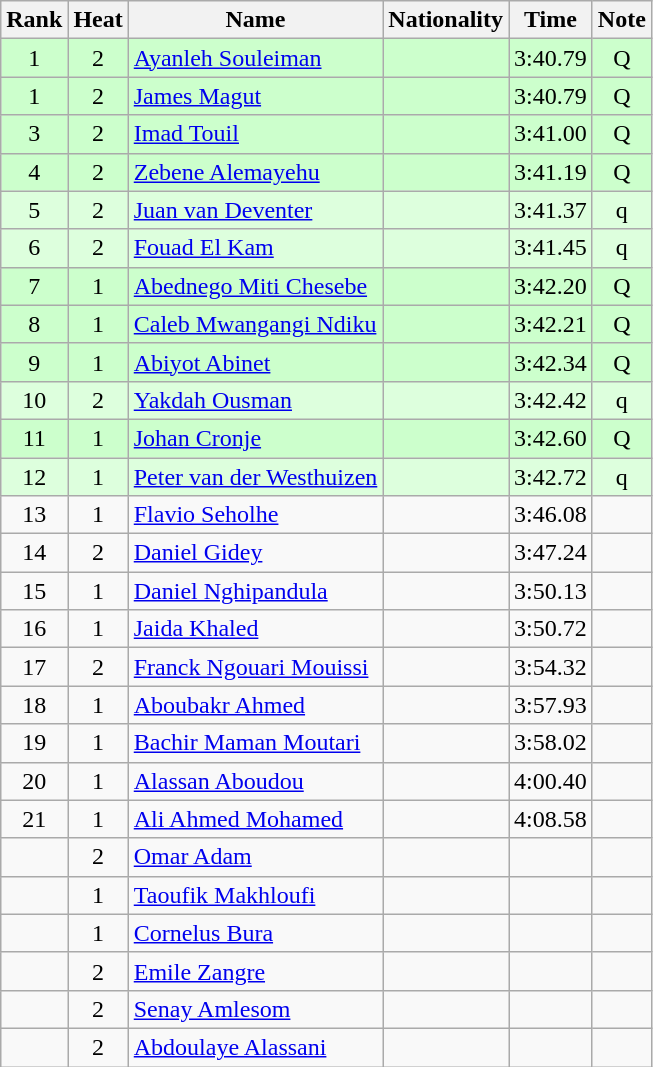<table class="wikitable sortable" style="text-align:center">
<tr>
<th>Rank</th>
<th>Heat</th>
<th>Name</th>
<th>Nationality</th>
<th>Time</th>
<th>Note</th>
</tr>
<tr bgcolor=ccffcc>
<td>1</td>
<td>2</td>
<td align="left"><a href='#'>Ayanleh Souleiman</a></td>
<td align=left></td>
<td>3:40.79</td>
<td>Q</td>
</tr>
<tr bgcolor=ccffcc>
<td>1</td>
<td>2</td>
<td align="left"><a href='#'>James Magut</a></td>
<td align=left></td>
<td>3:40.79</td>
<td>Q</td>
</tr>
<tr bgcolor=ccffcc>
<td>3</td>
<td>2</td>
<td align="left"><a href='#'>Imad Touil</a></td>
<td align=left></td>
<td>3:41.00</td>
<td>Q</td>
</tr>
<tr bgcolor=ccffcc>
<td>4</td>
<td>2</td>
<td align="left"><a href='#'>Zebene Alemayehu</a></td>
<td align=left></td>
<td>3:41.19</td>
<td>Q</td>
</tr>
<tr bgcolor=ddffdd>
<td>5</td>
<td>2</td>
<td align="left"><a href='#'>Juan van Deventer</a></td>
<td align=left></td>
<td>3:41.37</td>
<td>q</td>
</tr>
<tr bgcolor=ddffdd>
<td>6</td>
<td>2</td>
<td align="left"><a href='#'>Fouad El Kam</a></td>
<td align=left></td>
<td>3:41.45</td>
<td>q</td>
</tr>
<tr bgcolor=ccffcc>
<td>7</td>
<td>1</td>
<td align="left"><a href='#'>Abednego Miti Chesebe</a></td>
<td align=left></td>
<td>3:42.20</td>
<td>Q</td>
</tr>
<tr bgcolor=ccffcc>
<td>8</td>
<td>1</td>
<td align="left"><a href='#'>Caleb Mwangangi Ndiku</a></td>
<td align=left></td>
<td>3:42.21</td>
<td>Q</td>
</tr>
<tr bgcolor=ccffcc>
<td>9</td>
<td>1</td>
<td align="left"><a href='#'>Abiyot Abinet</a></td>
<td align=left></td>
<td>3:42.34</td>
<td>Q</td>
</tr>
<tr bgcolor=ddffdd>
<td>10</td>
<td>2</td>
<td align="left"><a href='#'>Yakdah Ousman</a></td>
<td align=left></td>
<td>3:42.42</td>
<td>q</td>
</tr>
<tr bgcolor=ccffcc>
<td>11</td>
<td>1</td>
<td align="left"><a href='#'>Johan Cronje</a></td>
<td align=left></td>
<td>3:42.60</td>
<td>Q</td>
</tr>
<tr bgcolor=ddffdd>
<td>12</td>
<td>1</td>
<td align="left"><a href='#'>Peter van der Westhuizen</a></td>
<td align=left></td>
<td>3:42.72</td>
<td>q</td>
</tr>
<tr>
<td>13</td>
<td>1</td>
<td align="left"><a href='#'>Flavio Seholhe</a></td>
<td align=left></td>
<td>3:46.08</td>
<td></td>
</tr>
<tr>
<td>14</td>
<td>2</td>
<td align="left"><a href='#'>Daniel Gidey</a></td>
<td align=left></td>
<td>3:47.24</td>
<td></td>
</tr>
<tr>
<td>15</td>
<td>1</td>
<td align="left"><a href='#'>Daniel Nghipandula</a></td>
<td align=left></td>
<td>3:50.13</td>
<td></td>
</tr>
<tr>
<td>16</td>
<td>1</td>
<td align="left"><a href='#'>Jaida Khaled</a></td>
<td align=left></td>
<td>3:50.72</td>
<td></td>
</tr>
<tr>
<td>17</td>
<td>2</td>
<td align="left"><a href='#'>Franck Ngouari Mouissi</a></td>
<td align=left></td>
<td>3:54.32</td>
<td></td>
</tr>
<tr>
<td>18</td>
<td>1</td>
<td align="left"><a href='#'>Aboubakr Ahmed</a></td>
<td align=left></td>
<td>3:57.93</td>
<td></td>
</tr>
<tr>
<td>19</td>
<td>1</td>
<td align="left"><a href='#'>Bachir Maman Moutari</a></td>
<td align=left></td>
<td>3:58.02</td>
<td></td>
</tr>
<tr>
<td>20</td>
<td>1</td>
<td align="left"><a href='#'>Alassan Aboudou</a></td>
<td align=left></td>
<td>4:00.40</td>
<td></td>
</tr>
<tr>
<td>21</td>
<td>1</td>
<td align="left"><a href='#'>Ali Ahmed Mohamed</a></td>
<td align=left></td>
<td>4:08.58</td>
<td></td>
</tr>
<tr>
<td></td>
<td>2</td>
<td align="left"><a href='#'>Omar Adam</a></td>
<td align=left></td>
<td></td>
<td></td>
</tr>
<tr>
<td></td>
<td>1</td>
<td align="left"><a href='#'>Taoufik Makhloufi</a></td>
<td align=left></td>
<td></td>
<td></td>
</tr>
<tr>
<td></td>
<td>1</td>
<td align="left"><a href='#'>Cornelus Bura</a></td>
<td align=left></td>
<td></td>
<td></td>
</tr>
<tr>
<td></td>
<td>2</td>
<td align="left"><a href='#'>Emile Zangre</a></td>
<td align=left></td>
<td></td>
<td></td>
</tr>
<tr>
<td></td>
<td>2</td>
<td align="left"><a href='#'>Senay Amlesom</a></td>
<td align=left></td>
<td></td>
<td></td>
</tr>
<tr>
<td></td>
<td>2</td>
<td align="left"><a href='#'>Abdoulaye Alassani</a></td>
<td align=left></td>
<td></td>
<td></td>
</tr>
</table>
